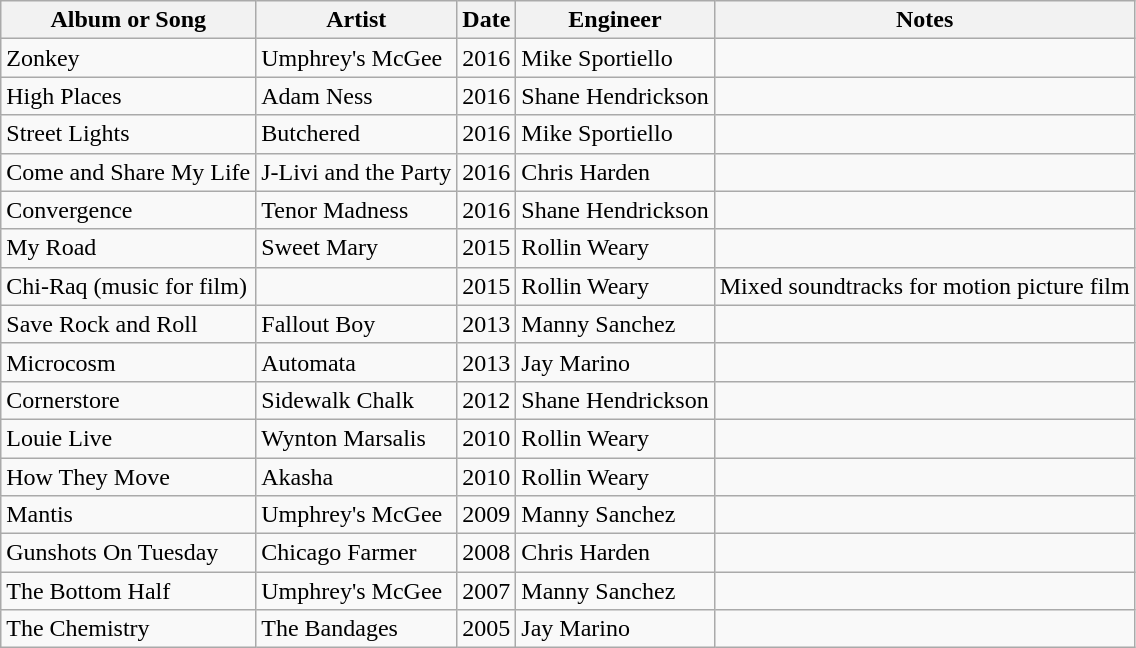<table class="wikitable">
<tr>
<th>Album or Song</th>
<th>Artist</th>
<th>Date</th>
<th>Engineer</th>
<th>Notes</th>
</tr>
<tr>
<td>Zonkey</td>
<td>Umphrey's McGee</td>
<td>2016</td>
<td>Mike Sportiello</td>
<td></td>
</tr>
<tr>
<td>High Places</td>
<td>Adam Ness</td>
<td>2016</td>
<td>Shane Hendrickson</td>
<td></td>
</tr>
<tr>
<td>Street Lights</td>
<td>Butchered</td>
<td>2016</td>
<td>Mike Sportiello</td>
<td></td>
</tr>
<tr>
<td>Come and Share My Life</td>
<td>J-Livi and the Party</td>
<td>2016</td>
<td>Chris Harden</td>
<td></td>
</tr>
<tr>
<td>Convergence</td>
<td>Tenor Madness</td>
<td>2016</td>
<td>Shane Hendrickson</td>
<td></td>
</tr>
<tr>
<td>My Road</td>
<td>Sweet Mary</td>
<td>2015</td>
<td>Rollin Weary</td>
<td></td>
</tr>
<tr>
<td>Chi-Raq  (music for film)</td>
<td></td>
<td>2015</td>
<td>Rollin Weary</td>
<td>Mixed soundtracks for motion picture film</td>
</tr>
<tr>
<td>Save Rock and Roll</td>
<td>Fallout Boy</td>
<td>2013</td>
<td>Manny Sanchez</td>
<td></td>
</tr>
<tr>
<td>Microcosm</td>
<td>Automata</td>
<td>2013</td>
<td>Jay Marino</td>
<td></td>
</tr>
<tr>
<td>Cornerstore</td>
<td>Sidewalk Chalk</td>
<td>2012</td>
<td>Shane Hendrickson</td>
<td></td>
</tr>
<tr>
<td>Louie Live</td>
<td>Wynton Marsalis</td>
<td>2010</td>
<td>Rollin Weary</td>
<td></td>
</tr>
<tr>
<td>How They Move</td>
<td>Akasha</td>
<td>2010</td>
<td>Rollin Weary</td>
<td></td>
</tr>
<tr>
<td>Mantis</td>
<td>Umphrey's McGee</td>
<td>2009</td>
<td>Manny Sanchez</td>
<td></td>
</tr>
<tr>
<td>Gunshots On Tuesday</td>
<td>Chicago Farmer</td>
<td>2008</td>
<td>Chris Harden</td>
<td></td>
</tr>
<tr>
<td>The Bottom Half</td>
<td>Umphrey's McGee</td>
<td>2007</td>
<td>Manny Sanchez</td>
<td></td>
</tr>
<tr>
<td>The Chemistry</td>
<td>The Bandages</td>
<td>2005</td>
<td>Jay Marino</td>
<td></td>
</tr>
</table>
